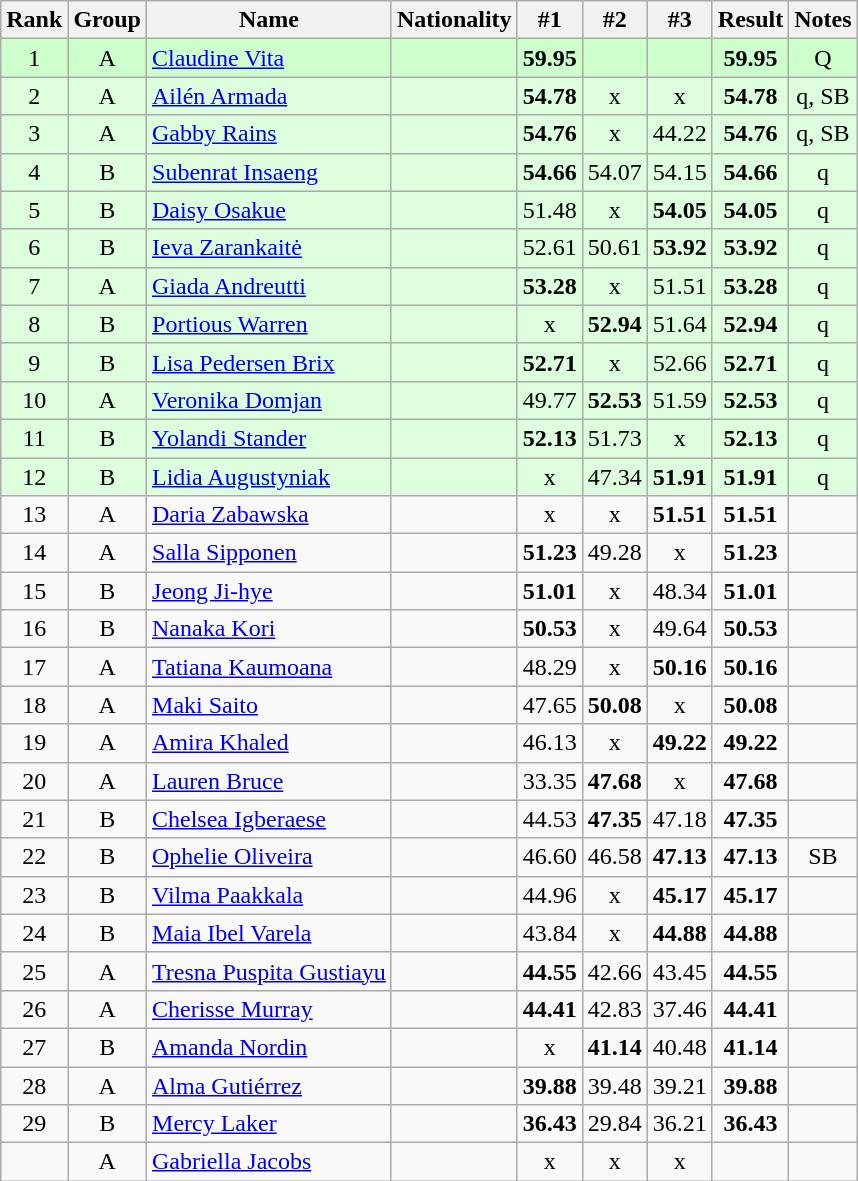<table class="wikitable sortable" style="text-align:center">
<tr>
<th>Rank</th>
<th>Group</th>
<th>Name</th>
<th>Nationality</th>
<th>#1</th>
<th>#2</th>
<th>#3</th>
<th>Result</th>
<th>Notes</th>
</tr>
<tr bgcolor=ccffcc>
<td>1</td>
<td>A</td>
<td align=left><a href='#'>Claudine Vita</a></td>
<td align=left></td>
<td><strong>59.95</strong></td>
<td></td>
<td></td>
<td><strong>59.95</strong></td>
<td>Q</td>
</tr>
<tr bgcolor=ddffdd>
<td>2</td>
<td>A</td>
<td align=left><a href='#'>Ailén Armada</a></td>
<td align=left></td>
<td><strong>54.78</strong></td>
<td>x</td>
<td>x</td>
<td><strong>54.78</strong></td>
<td>q, SB</td>
</tr>
<tr bgcolor=ddffdd>
<td>3</td>
<td>A</td>
<td align=left><a href='#'>Gabby Rains</a></td>
<td align=left></td>
<td><strong>54.76</strong></td>
<td>x</td>
<td>44.22</td>
<td><strong>54.76</strong></td>
<td>q, SB</td>
</tr>
<tr bgcolor=ddffdd>
<td>4</td>
<td>B</td>
<td align=left><a href='#'>Subenrat Insaeng</a></td>
<td align=left></td>
<td><strong>54.66</strong></td>
<td>54.07</td>
<td>54.15</td>
<td><strong>54.66</strong></td>
<td>q</td>
</tr>
<tr bgcolor=ddffdd>
<td>5</td>
<td>B</td>
<td align=left><a href='#'>Daisy Osakue</a></td>
<td align=left></td>
<td>51.48</td>
<td>x</td>
<td><strong>54.05</strong></td>
<td><strong>54.05</strong></td>
<td>q</td>
</tr>
<tr bgcolor=ddffdd>
<td>6</td>
<td>B</td>
<td align=left><a href='#'>Ieva Zarankaitė</a></td>
<td align=left></td>
<td>52.61</td>
<td>50.61</td>
<td><strong>53.92</strong></td>
<td><strong>53.92</strong></td>
<td>q</td>
</tr>
<tr bgcolor=ddffdd>
<td>7</td>
<td>A</td>
<td align=left><a href='#'>Giada Andreutti</a></td>
<td align=left></td>
<td><strong>53.28</strong></td>
<td>x</td>
<td>51.51</td>
<td><strong>53.28</strong></td>
<td>q</td>
</tr>
<tr bgcolor=ddffdd>
<td>8</td>
<td>B</td>
<td align=left><a href='#'>Portious Warren</a></td>
<td align=left></td>
<td>x</td>
<td><strong>52.94</strong></td>
<td>51.64</td>
<td><strong>52.94</strong></td>
<td>q</td>
</tr>
<tr bgcolor=ddffdd>
<td>9</td>
<td>B</td>
<td align=left><a href='#'>Lisa Pedersen Brix</a></td>
<td align=left></td>
<td><strong>52.71</strong></td>
<td>x</td>
<td>52.66</td>
<td><strong>52.71</strong></td>
<td>q</td>
</tr>
<tr bgcolor=ddffdd>
<td>10</td>
<td>A</td>
<td align=left><a href='#'>Veronika Domjan</a></td>
<td align=left></td>
<td>49.77</td>
<td><strong>52.53</strong></td>
<td>51.59</td>
<td><strong>52.53</strong></td>
<td>q</td>
</tr>
<tr bgcolor=ddffdd>
<td>11</td>
<td>B</td>
<td align=left><a href='#'>Yolandi Stander</a></td>
<td align=left></td>
<td><strong>52.13</strong></td>
<td>51.73</td>
<td>x</td>
<td><strong>52.13</strong></td>
<td>q</td>
</tr>
<tr bgcolor=ddffdd>
<td>12</td>
<td>B</td>
<td align=left><a href='#'>Lidia Augustyniak</a></td>
<td align=left></td>
<td>x</td>
<td>47.34</td>
<td><strong>51.91</strong></td>
<td><strong>51.91</strong></td>
<td>q</td>
</tr>
<tr>
<td>13</td>
<td>A</td>
<td align=left><a href='#'>Daria Zabawska</a></td>
<td align=left></td>
<td>x</td>
<td>x</td>
<td><strong>51.51</strong></td>
<td><strong>51.51</strong></td>
<td></td>
</tr>
<tr>
<td>14</td>
<td>A</td>
<td align=left><a href='#'>Salla Sipponen</a></td>
<td align=left></td>
<td><strong>51.23</strong></td>
<td>49.28</td>
<td>x</td>
<td><strong>51.23</strong></td>
<td></td>
</tr>
<tr>
<td>15</td>
<td>B</td>
<td align=left><a href='#'>Jeong Ji-hye</a></td>
<td align=left></td>
<td><strong>51.01</strong></td>
<td>x</td>
<td>48.34</td>
<td><strong>51.01</strong></td>
<td></td>
</tr>
<tr>
<td>16</td>
<td>B</td>
<td align=left><a href='#'>Nanaka Kori</a></td>
<td align=left></td>
<td><strong>50.53</strong></td>
<td>x</td>
<td>49.64</td>
<td><strong>50.53</strong></td>
<td></td>
</tr>
<tr>
<td>17</td>
<td>A</td>
<td align=left><a href='#'>Tatiana Kaumoana</a></td>
<td align=left></td>
<td>48.29</td>
<td>x</td>
<td><strong>50.16</strong></td>
<td><strong>50.16</strong></td>
<td></td>
</tr>
<tr>
<td>18</td>
<td>A</td>
<td align=left><a href='#'>Maki Saito</a></td>
<td align=left></td>
<td>47.65</td>
<td><strong>50.08</strong></td>
<td>x</td>
<td><strong>50.08</strong></td>
<td></td>
</tr>
<tr>
<td>19</td>
<td>A</td>
<td align=left><a href='#'>Amira Khaled</a></td>
<td align=left></td>
<td>46.13</td>
<td>x</td>
<td><strong>49.22</strong></td>
<td><strong>49.22</strong></td>
<td></td>
</tr>
<tr>
<td>20</td>
<td>A</td>
<td align=left><a href='#'>Lauren Bruce</a></td>
<td align=left></td>
<td>33.35</td>
<td><strong>47.68</strong></td>
<td>x</td>
<td><strong>47.68</strong></td>
<td></td>
</tr>
<tr>
<td>21</td>
<td>B</td>
<td align=left><a href='#'>Chelsea Igberaese</a></td>
<td align=left></td>
<td>44.53</td>
<td><strong>47.35</strong></td>
<td>47.18</td>
<td><strong>47.35</strong></td>
<td></td>
</tr>
<tr>
<td>22</td>
<td>B</td>
<td align=left><a href='#'>Ophelie Oliveira</a></td>
<td align=left></td>
<td>46.60</td>
<td>46.58</td>
<td><strong>47.13</strong></td>
<td><strong>47.13</strong></td>
<td>SB</td>
</tr>
<tr>
<td>23</td>
<td>B</td>
<td align=left><a href='#'>Vilma Paakkala</a></td>
<td align=left></td>
<td>44.96</td>
<td>x</td>
<td><strong>45.17</strong></td>
<td><strong>45.17</strong></td>
<td></td>
</tr>
<tr>
<td>24</td>
<td>B</td>
<td align=left><a href='#'>Maia Ibel Varela</a></td>
<td align=left></td>
<td>43.84</td>
<td>x</td>
<td><strong>44.88</strong></td>
<td><strong>44.88</strong></td>
<td></td>
</tr>
<tr>
<td>25</td>
<td>A</td>
<td align=left><a href='#'>Tresna Puspita Gustiayu</a></td>
<td align=left></td>
<td><strong>44.55</strong></td>
<td>42.66</td>
<td>43.45</td>
<td><strong>44.55</strong></td>
<td></td>
</tr>
<tr>
<td>26</td>
<td>A</td>
<td align=left><a href='#'>Cherisse Murray</a></td>
<td align=left></td>
<td><strong>44.41</strong></td>
<td>42.83</td>
<td>37.46</td>
<td><strong>44.41</strong></td>
<td></td>
</tr>
<tr>
<td>27</td>
<td>B</td>
<td align=left><a href='#'>Amanda Nordin</a></td>
<td align=left></td>
<td>x</td>
<td><strong>41.14</strong></td>
<td>40.48</td>
<td><strong>41.14</strong></td>
<td></td>
</tr>
<tr>
<td>28</td>
<td>A</td>
<td align=left><a href='#'>Alma Gutiérrez</a></td>
<td align=left></td>
<td><strong>39.88</strong></td>
<td>39.48</td>
<td>39.21</td>
<td><strong>39.88</strong></td>
<td></td>
</tr>
<tr>
<td>29</td>
<td>B</td>
<td align=left><a href='#'>Mercy Laker</a></td>
<td align=left></td>
<td><strong>36.43</strong></td>
<td>29.84</td>
<td>36.21</td>
<td><strong>36.43</strong></td>
<td></td>
</tr>
<tr>
<td></td>
<td>A</td>
<td align=left><a href='#'>Gabriella Jacobs</a></td>
<td align=left></td>
<td>x</td>
<td>x</td>
<td>x</td>
<td><strong></strong></td>
<td></td>
</tr>
</table>
